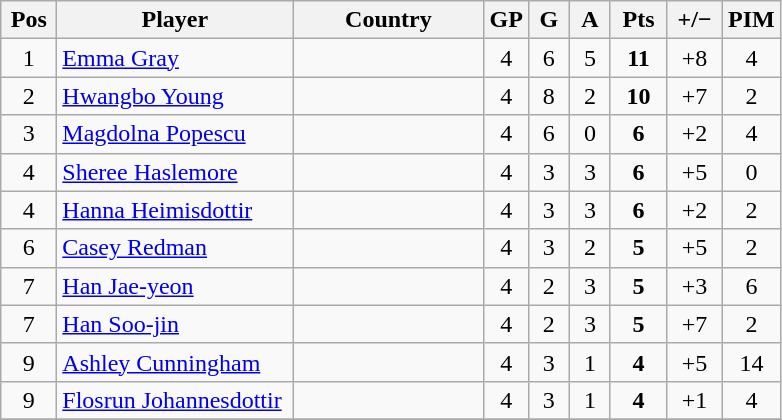<table class="wikitable sortable" style="text-align: center;">
<tr>
<th width=30>Pos</th>
<th width=150>Player</th>
<th width=120>Country</th>
<th width=20>GP</th>
<th width=20>G</th>
<th width=20>A</th>
<th width=30>Pts</th>
<th width=30>+/−</th>
<th width=30>PIM</th>
</tr>
<tr>
<td>1</td>
<td align=left><a href='#'>Emma Gray</a></td>
<td align=left></td>
<td>4</td>
<td>6</td>
<td>5</td>
<td><strong>11</strong></td>
<td>+8</td>
<td>4</td>
</tr>
<tr>
<td>2</td>
<td align=left><a href='#'>Hwangbo Young</a></td>
<td align=left></td>
<td>4</td>
<td>8</td>
<td>2</td>
<td><strong>10</strong></td>
<td>+7</td>
<td>2</td>
</tr>
<tr>
<td>3</td>
<td align=left><a href='#'>Magdolna Popescu</a></td>
<td align=left></td>
<td>4</td>
<td>6</td>
<td>0</td>
<td><strong>6</strong></td>
<td>+2</td>
<td>4</td>
</tr>
<tr>
<td>4</td>
<td align=left><a href='#'>Sheree Haslemore</a></td>
<td align=left></td>
<td>4</td>
<td>3</td>
<td>3</td>
<td><strong>6</strong></td>
<td>+5</td>
<td>0</td>
</tr>
<tr>
<td>4</td>
<td align=left><a href='#'>Hanna Heimisdottir</a></td>
<td align=left></td>
<td>4</td>
<td>3</td>
<td>3</td>
<td><strong>6</strong></td>
<td>+2</td>
<td>2</td>
</tr>
<tr>
<td>6</td>
<td align=left><a href='#'>Casey Redman</a></td>
<td align=left></td>
<td>4</td>
<td>3</td>
<td>2</td>
<td><strong>5</strong></td>
<td>+5</td>
<td>2</td>
</tr>
<tr>
<td>7</td>
<td align=left><a href='#'>Han Jae-yeon</a></td>
<td align=left></td>
<td>4</td>
<td>2</td>
<td>3</td>
<td><strong>5</strong></td>
<td>+3</td>
<td>6</td>
</tr>
<tr>
<td>7</td>
<td align=left><a href='#'>Han Soo-jin</a></td>
<td align=left></td>
<td>4</td>
<td>2</td>
<td>3</td>
<td><strong>5</strong></td>
<td>+7</td>
<td>2</td>
</tr>
<tr>
<td>9</td>
<td align=left><a href='#'>Ashley Cunningham</a></td>
<td align=left></td>
<td>4</td>
<td>3</td>
<td>1</td>
<td><strong>4</strong></td>
<td>+5</td>
<td>14</td>
</tr>
<tr>
<td>9</td>
<td align=left><a href='#'>Flosrun Johannesdottir</a></td>
<td align=left></td>
<td>4</td>
<td>3</td>
<td>1</td>
<td><strong>4</strong></td>
<td>+1</td>
<td>4</td>
</tr>
<tr>
</tr>
</table>
